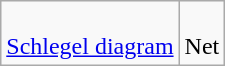<table class=wikitable>
<tr align=center>
<td><br><a href='#'>Schlegel diagram</a></td>
<td><br>Net</td>
</tr>
</table>
